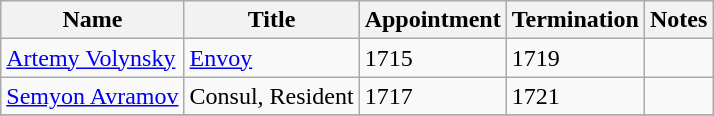<table class="wikitable">
<tr valign="middle">
<th>Name</th>
<th>Title</th>
<th>Appointment</th>
<th>Termination</th>
<th>Notes</th>
</tr>
<tr>
<td><a href='#'>Artemy Volynsky</a></td>
<td><a href='#'>Envoy</a></td>
<td>1715</td>
<td>1719</td>
<td></td>
</tr>
<tr>
<td><a href='#'>Semyon Avramov</a></td>
<td>Consul, Resident</td>
<td>1717</td>
<td>1721</td>
<td></td>
</tr>
<tr>
</tr>
</table>
